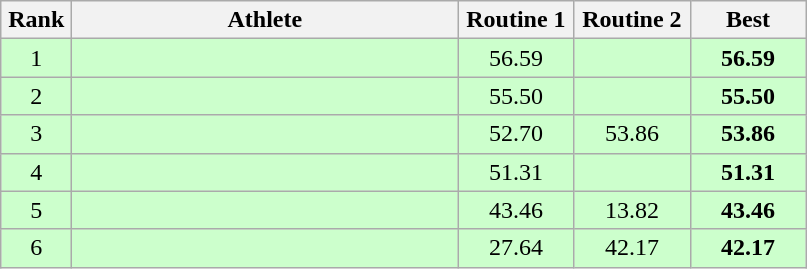<table class=wikitable style="text-align:center">
<tr>
<th width=40>Rank</th>
<th width=250>Athlete</th>
<th width=70>Routine 1</th>
<th width=70>Routine 2</th>
<th width=70>Best</th>
</tr>
<tr bgcolor="ccffcc">
<td>1</td>
<td align=left></td>
<td>56.59</td>
<td></td>
<td><strong>56.59</strong></td>
</tr>
<tr bgcolor="ccffcc">
<td>2</td>
<td align=left></td>
<td>55.50</td>
<td></td>
<td><strong>55.50</strong></td>
</tr>
<tr bgcolor="ccffcc">
<td>3</td>
<td align=left></td>
<td>52.70</td>
<td>53.86</td>
<td><strong>53.86</strong></td>
</tr>
<tr bgcolor="ccffcc">
<td>4</td>
<td align=left></td>
<td>51.31</td>
<td></td>
<td><strong>51.31</strong></td>
</tr>
<tr bgcolor="ccffcc">
<td>5</td>
<td align=left></td>
<td>43.46</td>
<td>13.82</td>
<td><strong>43.46</strong></td>
</tr>
<tr bgcolor="ccffcc">
<td>6 </td>
<td align=left></td>
<td>27.64</td>
<td>42.17</td>
<td><strong>42.17</strong></td>
</tr>
</table>
